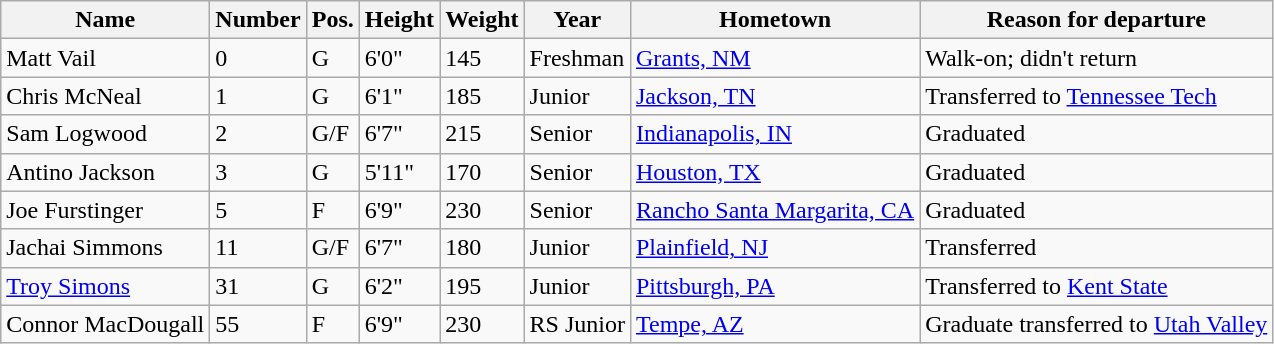<table class="wikitable sortable" border="1">
<tr>
<th>Name</th>
<th>Number</th>
<th>Pos.</th>
<th>Height</th>
<th>Weight</th>
<th>Year</th>
<th>Hometown</th>
<th class="unsortable">Reason for departure</th>
</tr>
<tr>
<td>Matt Vail</td>
<td>0</td>
<td>G</td>
<td>6'0"</td>
<td>145</td>
<td>Freshman</td>
<td><a href='#'>Grants, NM</a></td>
<td>Walk-on; didn't return</td>
</tr>
<tr>
<td>Chris McNeal</td>
<td>1</td>
<td>G</td>
<td>6'1"</td>
<td>185</td>
<td>Junior</td>
<td><a href='#'>Jackson, TN</a></td>
<td>Transferred to <a href='#'>Tennessee Tech</a></td>
</tr>
<tr>
<td>Sam Logwood</td>
<td>2</td>
<td>G/F</td>
<td>6'7"</td>
<td>215</td>
<td>Senior</td>
<td><a href='#'>Indianapolis, IN</a></td>
<td>Graduated</td>
</tr>
<tr>
<td>Antino Jackson</td>
<td>3</td>
<td>G</td>
<td>5'11"</td>
<td>170</td>
<td>Senior</td>
<td><a href='#'>Houston, TX</a></td>
<td>Graduated</td>
</tr>
<tr>
<td>Joe Furstinger</td>
<td>5</td>
<td>F</td>
<td>6'9"</td>
<td>230</td>
<td>Senior</td>
<td><a href='#'>Rancho Santa Margarita, CA</a></td>
<td>Graduated</td>
</tr>
<tr>
<td>Jachai Simmons</td>
<td>11</td>
<td>G/F</td>
<td>6'7"</td>
<td>180</td>
<td>Junior</td>
<td><a href='#'>Plainfield, NJ</a></td>
<td>Transferred</td>
</tr>
<tr>
<td><a href='#'>Troy Simons</a></td>
<td>31</td>
<td>G</td>
<td>6'2"</td>
<td>195</td>
<td>Junior</td>
<td><a href='#'>Pittsburgh, PA</a></td>
<td>Transferred to <a href='#'>Kent State</a></td>
</tr>
<tr>
<td>Connor MacDougall</td>
<td>55</td>
<td>F</td>
<td>6'9"</td>
<td>230</td>
<td>RS Junior</td>
<td><a href='#'>Tempe, AZ</a></td>
<td>Graduate transferred to <a href='#'>Utah Valley</a></td>
</tr>
</table>
